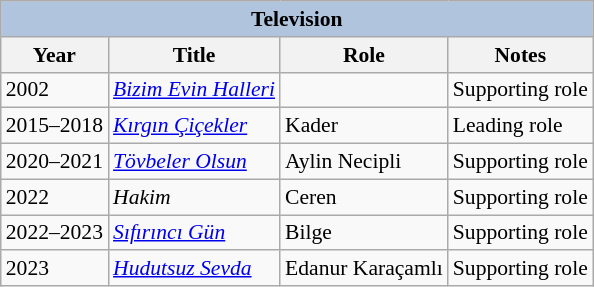<table class="wikitable" style="font-size: 90%;">
<tr>
<th colspan="4" style="background:LightSteelBlue">Television</th>
</tr>
<tr>
<th>Year</th>
<th>Title</th>
<th>Role</th>
<th>Notes</th>
</tr>
<tr>
<td>2002</td>
<td><em><a href='#'>Bizim Evin Halleri</a></em></td>
<td></td>
<td>Supporting role</td>
</tr>
<tr>
<td>2015–2018</td>
<td><em><a href='#'>Kırgın Çiçekler</a></em></td>
<td>Kader</td>
<td>Leading role</td>
</tr>
<tr>
<td>2020–2021</td>
<td><em><a href='#'>Tövbeler Olsun</a></em></td>
<td>Aylin Necipli</td>
<td>Supporting role</td>
</tr>
<tr>
<td>2022</td>
<td><em>Hakim</em></td>
<td>Ceren</td>
<td>Supporting role</td>
</tr>
<tr>
<td>2022–2023</td>
<td><em><a href='#'>Sıfırıncı Gün</a></em></td>
<td>Bilge</td>
<td>Supporting role</td>
</tr>
<tr>
<td>2023</td>
<td><em><a href='#'>Hudutsuz Sevda</a></em></td>
<td>Edanur Karaçamlı</td>
<td>Supporting role</td>
</tr>
</table>
